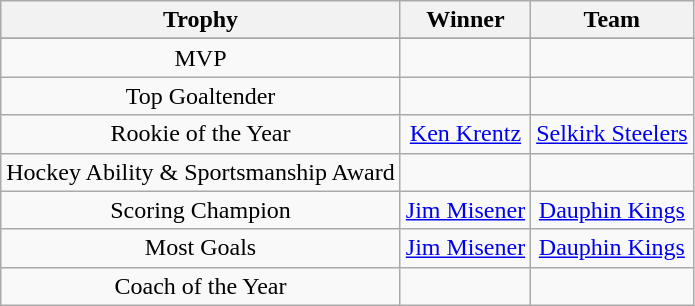<table class="wikitable" style="text-align:center">
<tr>
<th>Trophy</th>
<th>Winner</th>
<th>Team</th>
</tr>
<tr align="center">
</tr>
<tr>
<td>MVP</td>
<td></td>
<td></td>
</tr>
<tr>
<td>Top Goaltender</td>
<td></td>
<td></td>
</tr>
<tr>
<td>Rookie of the Year</td>
<td><a href='#'>Ken Krentz</a></td>
<td><a href='#'>Selkirk Steelers</a></td>
</tr>
<tr>
<td>Hockey Ability & Sportsmanship Award</td>
<td></td>
<td></td>
</tr>
<tr>
<td>Scoring Champion</td>
<td><a href='#'>Jim Misener</a></td>
<td><a href='#'>Dauphin Kings</a></td>
</tr>
<tr>
<td>Most Goals</td>
<td><a href='#'>Jim Misener</a></td>
<td><a href='#'>Dauphin Kings</a></td>
</tr>
<tr>
<td>Coach of the Year</td>
<td></td>
<td></td>
</tr>
</table>
